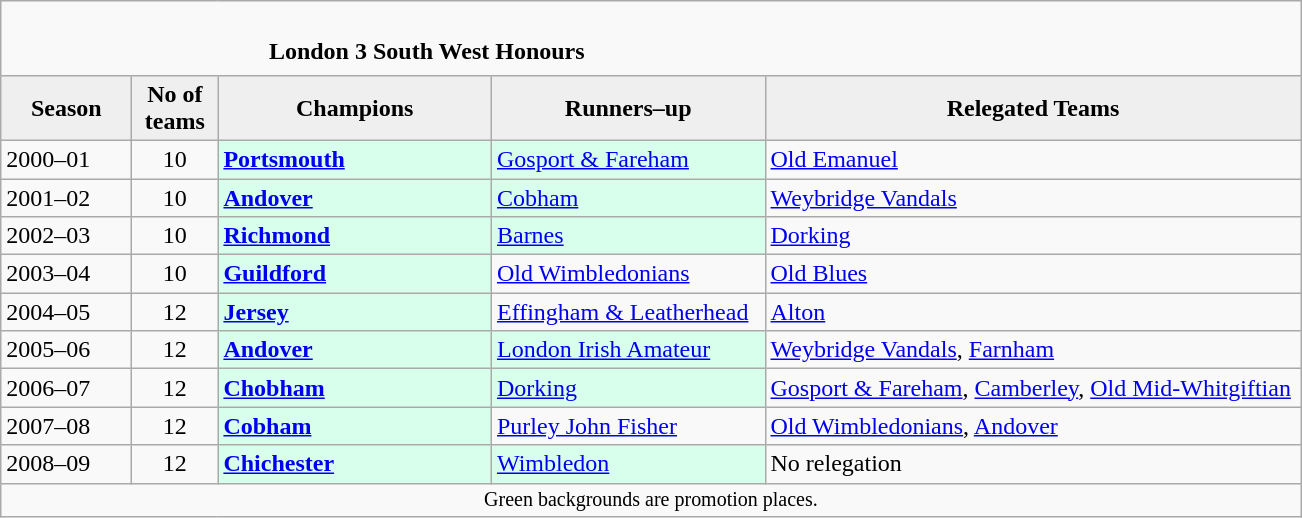<table class="wikitable" style="text-align: left;">
<tr>
<td colspan="11" cellpadding="0" cellspacing="0"><br><table border="0" style="width:100%;" cellpadding="0" cellspacing="0">
<tr>
<td style="width:20%; border:0;"></td>
<td style="border:0;"><strong>London 3 South West Honours</strong></td>
<td style="width:20%; border:0;"></td>
</tr>
</table>
</td>
</tr>
<tr>
<th style="background:#efefef; width:80px;">Season</th>
<th style="background:#efefef; width:50px;">No of teams</th>
<th style="background:#efefef; width:175px;">Champions</th>
<th style="background:#efefef; width:175px;">Runners–up</th>
<th style="background:#efefef; width:350px;">Relegated Teams</th>
</tr>
<tr align=left>
<td>2000–01</td>
<td style="text-align: center;">10</td>
<td style="background:#d8ffeb;"><strong><a href='#'>Portsmouth</a></strong></td>
<td style="background:#d8ffeb;"><a href='#'>Gosport & Fareham</a></td>
<td><a href='#'>Old Emanuel</a></td>
</tr>
<tr>
<td>2001–02</td>
<td style="text-align: center;">10</td>
<td style="background:#d8ffeb;"><strong><a href='#'>Andover</a></strong></td>
<td style="background:#d8ffeb;"><a href='#'>Cobham</a></td>
<td><a href='#'>Weybridge Vandals</a></td>
</tr>
<tr>
<td>2002–03</td>
<td style="text-align: center;">10</td>
<td style="background:#d8ffeb;"><strong><a href='#'>Richmond</a></strong></td>
<td style="background:#d8ffeb;"><a href='#'>Barnes</a></td>
<td><a href='#'>Dorking</a></td>
</tr>
<tr>
<td>2003–04</td>
<td style="text-align: center;">10</td>
<td style="background:#d8ffeb;"><strong><a href='#'>Guildford</a></strong></td>
<td><a href='#'>Old Wimbledonians</a></td>
<td><a href='#'>Old Blues</a></td>
</tr>
<tr>
<td>2004–05</td>
<td style="text-align: center;">12</td>
<td style="background:#d8ffeb;"><strong><a href='#'>Jersey</a></strong></td>
<td><a href='#'>Effingham & Leatherhead</a></td>
<td><a href='#'>Alton</a></td>
</tr>
<tr>
<td>2005–06</td>
<td style="text-align: center;">12</td>
<td style="background:#d8ffeb;"><strong><a href='#'>Andover</a></strong></td>
<td style="background:#d8ffeb;"><a href='#'>London Irish Amateur</a></td>
<td><a href='#'>Weybridge Vandals</a>, <a href='#'>Farnham</a></td>
</tr>
<tr>
<td>2006–07</td>
<td style="text-align: center;">12</td>
<td style="background:#d8ffeb;"><strong><a href='#'>Chobham</a></strong></td>
<td style="background:#d8ffeb;"><a href='#'>Dorking</a></td>
<td><a href='#'>Gosport & Fareham</a>, <a href='#'>Camberley</a>, <a href='#'>Old Mid-Whitgiftian</a></td>
</tr>
<tr>
<td>2007–08</td>
<td style="text-align: center;">12</td>
<td style="background:#d8ffeb;"><strong><a href='#'>Cobham</a></strong></td>
<td><a href='#'>Purley John Fisher</a></td>
<td><a href='#'>Old Wimbledonians</a>, <a href='#'>Andover</a></td>
</tr>
<tr>
<td>2008–09</td>
<td style="text-align: center;">12</td>
<td style="background:#d8ffeb;"><strong><a href='#'>Chichester</a></strong></td>
<td style="background:#d8ffeb;"><a href='#'>Wimbledon</a></td>
<td>No relegation</td>
</tr>
<tr>
<td colspan="15"  style="border:0; font-size:smaller; text-align:center;">Green backgrounds are promotion places.</td>
</tr>
</table>
